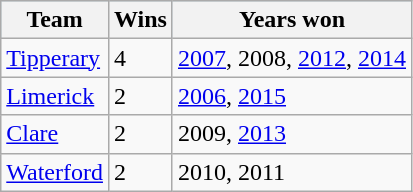<table class="wikitable">
<tr style="background:lightblue;">
<th>Team</th>
<th>Wins</th>
<th>Years won</th>
</tr>
<tr>
<td> <a href='#'>Tipperary</a></td>
<td>4</td>
<td><a href='#'>2007</a>, 2008, <a href='#'>2012</a>, <a href='#'>2014</a></td>
</tr>
<tr>
<td> <a href='#'>Limerick</a></td>
<td>2</td>
<td><a href='#'>2006</a>, <a href='#'>2015</a></td>
</tr>
<tr>
<td> <a href='#'>Clare</a></td>
<td>2</td>
<td>2009, <a href='#'>2013</a></td>
</tr>
<tr>
<td> <a href='#'>Waterford</a></td>
<td>2</td>
<td>2010, 2011</td>
</tr>
</table>
